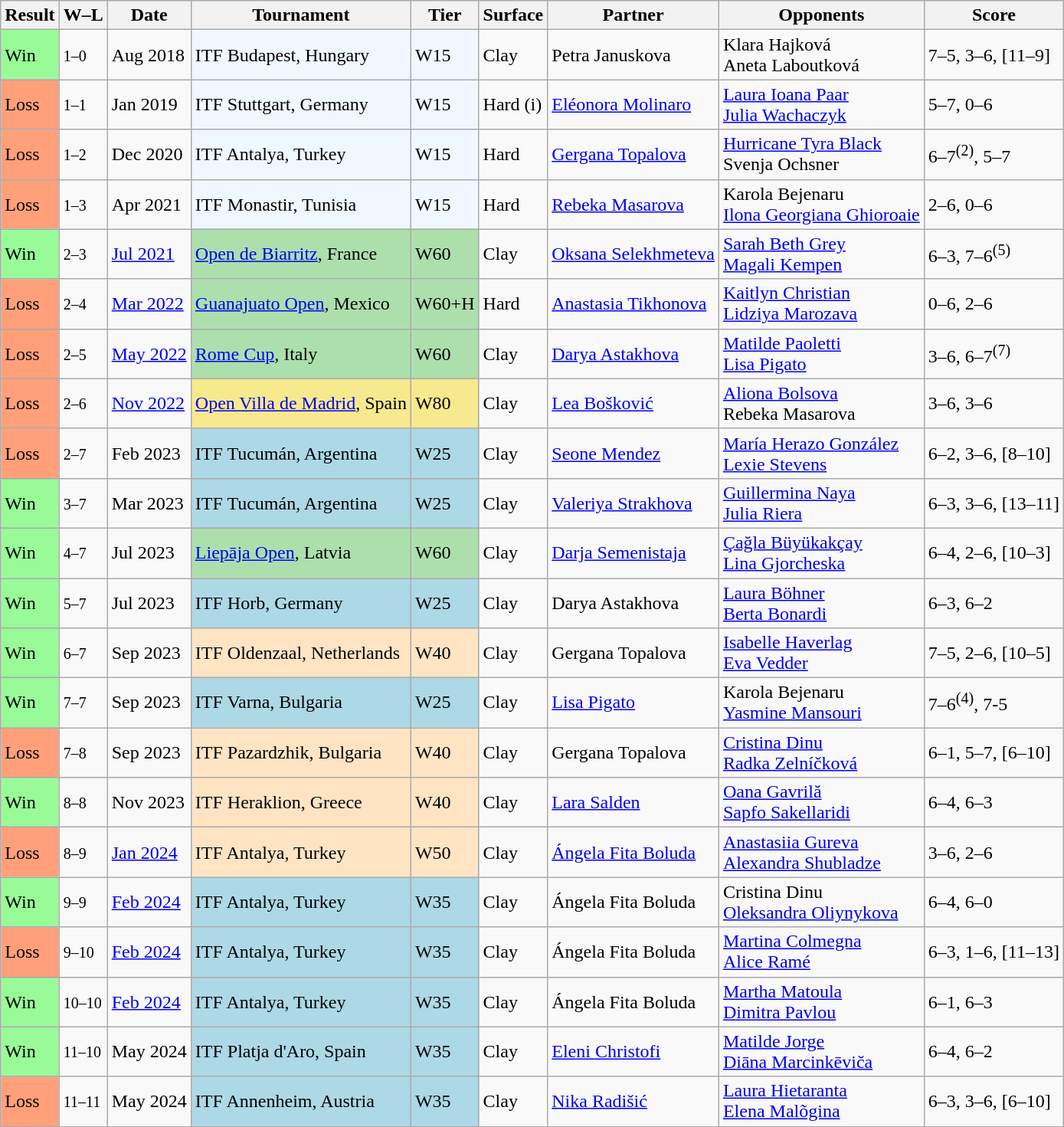<table class="sortable wikitable">
<tr>
<th>Result</th>
<th class="unsortable">W–L</th>
<th>Date</th>
<th>Tournament</th>
<th>Tier</th>
<th>Surface</th>
<th>Partner</th>
<th>Opponents</th>
<th class="unsortable">Score</th>
</tr>
<tr>
<td style="background:#98fb98;">Win</td>
<td><small>1–0</small></td>
<td>Aug 2018</td>
<td style="background:#f0f8ff;">ITF Budapest, Hungary</td>
<td style="background:#f0f8ff;">W15</td>
<td>Clay</td>
<td> Petra Januskova</td>
<td> Klara Hajková <br>  Aneta Laboutková</td>
<td>7–5, 3–6, [11–9]</td>
</tr>
<tr>
<td style="background:#ffa07a;">Loss</td>
<td><small>1–1</small></td>
<td>Jan 2019</td>
<td style="background:#f0f8ff;">ITF Stuttgart, Germany</td>
<td style="background:#f0f8ff;">W15</td>
<td>Hard (i)</td>
<td> <a href='#'>Eléonora Molinaro</a></td>
<td> <a href='#'>Laura Ioana Paar</a> <br>  <a href='#'>Julia Wachaczyk</a></td>
<td>5–7, 0–6</td>
</tr>
<tr>
<td style="background:#ffa07a;">Loss</td>
<td><small>1–2</small></td>
<td>Dec 2020</td>
<td style="background:#f0f8ff;">ITF Antalya, Turkey</td>
<td style="background:#f0f8ff;">W15</td>
<td>Hard</td>
<td> <a href='#'>Gergana Topalova</a></td>
<td> <a href='#'>Hurricane Tyra Black</a> <br>  Svenja Ochsner</td>
<td>6–7<sup>(2)</sup>, 5–7</td>
</tr>
<tr>
<td style="background:#ffa07a;">Loss</td>
<td><small>1–3</small></td>
<td>Apr 2021</td>
<td style="background:#f0f8ff;">ITF Monastir, Tunisia</td>
<td style="background:#f0f8ff;">W15</td>
<td>Hard</td>
<td> <a href='#'>Rebeka Masarova</a></td>
<td> Karola Bejenaru <br>  <a href='#'>Ilona Georgiana Ghioroaie</a></td>
<td>2–6, 0–6</td>
</tr>
<tr>
<td style="background:#98FB98;">Win</td>
<td><small>2–3</small></td>
<td><a href='#'>Jul 2021</a></td>
<td style="background:#addfad;"><a href='#'>Open de Biarritz</a>, France</td>
<td style="background:#addfad;">W60</td>
<td>Clay</td>
<td> <a href='#'>Oksana Selekhmeteva</a></td>
<td> <a href='#'>Sarah Beth Grey</a> <br>  <a href='#'>Magali Kempen</a></td>
<td>6–3, 7–6<sup>(5)</sup></td>
</tr>
<tr>
<td style="background:#ffa07a;">Loss</td>
<td><small>2–4</small></td>
<td><a href='#'>Mar 2022</a></td>
<td style="background:#addfad;"><a href='#'>Guanajuato Open</a>, Mexico</td>
<td style="background:#addfad;">W60+H</td>
<td>Hard</td>
<td> <a href='#'>Anastasia Tikhonova</a></td>
<td> <a href='#'>Kaitlyn Christian</a> <br>  <a href='#'>Lidziya Marozava</a></td>
<td>0–6, 2–6</td>
</tr>
<tr>
<td style="background:#ffa07a;">Loss</td>
<td><small>2–5</small></td>
<td><a href='#'>May 2022</a></td>
<td style="background:#addfad;"><a href='#'>Rome Cup</a>, Italy</td>
<td style="background:#addfad;">W60</td>
<td>Clay</td>
<td> <a href='#'>Darya Astakhova</a></td>
<td> <a href='#'>Matilde Paoletti</a> <br>  <a href='#'>Lisa Pigato</a></td>
<td>3–6, 6–7<sup>(7)</sup></td>
</tr>
<tr>
<td style="background:#ffa07a;">Loss</td>
<td><small>2–6</small></td>
<td><a href='#'>Nov 2022</a></td>
<td style="background:#f7e98e;"><a href='#'>Open Villa de Madrid</a>, Spain</td>
<td style="background:#f7e98e;">W80</td>
<td>Clay</td>
<td> <a href='#'>Lea Bošković</a></td>
<td> <a href='#'>Aliona Bolsova</a> <br>  Rebeka Masarova</td>
<td>3–6, 3–6</td>
</tr>
<tr>
<td style="background:#ffa07a;">Loss</td>
<td><small>2–7</small></td>
<td>Feb 2023</td>
<td style="background:lightblue;">ITF Tucumán, Argentina</td>
<td style="background:lightblue;">W25</td>
<td>Clay</td>
<td> <a href='#'>Seone Mendez</a></td>
<td> <a href='#'>María Herazo González</a> <br>  <a href='#'>Lexie Stevens</a></td>
<td>6–2, 3–6, [8–10]</td>
</tr>
<tr>
<td style="background:#98FB98;">Win</td>
<td><small>3–7</small></td>
<td>Mar 2023</td>
<td style="background:lightblue;">ITF Tucumán, Argentina</td>
<td style="background:lightblue;">W25</td>
<td>Clay</td>
<td> <a href='#'>Valeriya Strakhova</a></td>
<td> <a href='#'>Guillermina Naya</a> <br>  <a href='#'>Julia Riera</a></td>
<td>6–3, 3–6, [13–11]</td>
</tr>
<tr>
<td style="background:#98FB98;">Win</td>
<td><small>4–7</small></td>
<td>Jul 2023</td>
<td style="background:#addfad;"><a href='#'>Liepāja Open</a>, Latvia</td>
<td style="background:#addfad;">W60</td>
<td>Clay</td>
<td> <a href='#'>Darja Semenistaja</a></td>
<td> <a href='#'>Çağla Büyükakçay</a> <br>  <a href='#'>Lina Gjorcheska</a></td>
<td>6–4, 2–6, [10–3]</td>
</tr>
<tr>
<td bgcolor=98FB98>Win</td>
<td><small>5–7</small></td>
<td>Jul 2023</td>
<td style="background:lightblue;">ITF Horb, Germany</td>
<td style="background:lightblue;">W25</td>
<td>Clay</td>
<td> Darya Astakhova</td>
<td> <a href='#'>Laura Böhner</a> <br>  <a href='#'>Berta Bonardi</a></td>
<td>6–3, 6–2</td>
</tr>
<tr>
<td style="background:#98fb98;">Win</td>
<td><small>6–7</small></td>
<td>Sep 2023</td>
<td style="background:#ffe4c4;">ITF Oldenzaal, Netherlands</td>
<td style="background:#ffe4c4;">W40</td>
<td>Clay</td>
<td> Gergana Topalova</td>
<td> <a href='#'>Isabelle Haverlag</a> <br>  <a href='#'>Eva Vedder</a></td>
<td>7–5, 2–6, [10–5]</td>
</tr>
<tr>
<td style="background:#98fb98;">Win</td>
<td><small>7–7</small></td>
<td>Sep 2023</td>
<td style="background:lightblue;">ITF Varna, Bulgaria</td>
<td style="background:lightblue;">W25</td>
<td>Clay</td>
<td> <a href='#'>Lisa Pigato</a></td>
<td> Karola Bejenaru <br>  <a href='#'>Yasmine Mansouri</a></td>
<td>7–6<sup>(4)</sup>, 7-5</td>
</tr>
<tr>
<td style="background:#ffa07a;">Loss</td>
<td><small>7–8</small></td>
<td>Sep 2023</td>
<td style="background:#ffe4c4;">ITF Pazardzhik, Bulgaria</td>
<td style="background:#ffe4c4;">W40</td>
<td>Clay</td>
<td> Gergana Topalova</td>
<td> <a href='#'>Cristina Dinu</a> <br>  <a href='#'>Radka Zelníčková</a></td>
<td>6–1, 5–7, [6–10]</td>
</tr>
<tr>
<td style="background:#98fb98;">Win</td>
<td><small>8–8</small></td>
<td>Nov 2023</td>
<td style="background:#ffe4c4;">ITF Heraklion, Greece</td>
<td style="background:#ffe4c4;">W40</td>
<td>Clay</td>
<td> <a href='#'>Lara Salden</a></td>
<td> <a href='#'>Oana Gavrilă</a> <br>  <a href='#'>Sapfo Sakellaridi</a></td>
<td>6–4, 6–3</td>
</tr>
<tr>
<td style="background:#ffa07a;">Loss</td>
<td><small>8–9</small></td>
<td><a href='#'>Jan 2024</a></td>
<td style="background:#ffe4c4;">ITF Antalya, Turkey</td>
<td style="background:#ffe4c4;">W50</td>
<td>Clay</td>
<td> <a href='#'>Ángela Fita Boluda</a></td>
<td> <a href='#'>Anastasiia Gureva</a> <br>  <a href='#'>Alexandra Shubladze</a></td>
<td>3–6, 2–6</td>
</tr>
<tr>
<td style="background:#98fb98;">Win</td>
<td><small>9–9</small></td>
<td><a href='#'>Feb 2024</a></td>
<td style="background:lightblue;">ITF Antalya, Turkey</td>
<td style="background:lightblue;">W35</td>
<td>Clay</td>
<td> Ángela Fita Boluda</td>
<td> Cristina Dinu <br>  <a href='#'>Oleksandra Oliynykova</a></td>
<td>6–4, 6–0</td>
</tr>
<tr>
<td style="background:#ffa07a;">Loss</td>
<td><small>9–10</small></td>
<td><a href='#'>Feb 2024</a></td>
<td style="background:lightblue;">ITF Antalya, Turkey</td>
<td style="background:lightblue;">W35</td>
<td>Clay</td>
<td> Ángela Fita Boluda</td>
<td> <a href='#'>Martina Colmegna</a> <br>  <a href='#'>Alice Ramé</a></td>
<td>6–3, 1–6, [11–13]</td>
</tr>
<tr>
<td style="background:#98fb98;">Win</td>
<td><small>10–10</small></td>
<td><a href='#'>Feb 2024</a></td>
<td style="background:lightblue;">ITF Antalya, Turkey</td>
<td style="background:lightblue;">W35</td>
<td>Clay</td>
<td> Ángela Fita Boluda</td>
<td> <a href='#'>Martha Matoula</a> <br>  <a href='#'>Dimitra Pavlou</a></td>
<td>6–1, 6–3</td>
</tr>
<tr>
<td style="background:#98fb98;">Win</td>
<td><small>11–10</small></td>
<td>May 2024</td>
<td style="background:lightblue;">ITF Platja d'Aro, Spain</td>
<td style="background:lightblue;">W35</td>
<td>Clay</td>
<td> <a href='#'>Eleni Christofi</a></td>
<td> <a href='#'>Matilde Jorge</a> <br>  <a href='#'>Diāna Marcinkēviča</a></td>
<td>6–4, 6–2</td>
</tr>
<tr>
<td style="background:#ffa07a;">Loss</td>
<td><small>11–11</small></td>
<td>May 2024</td>
<td style="background:lightblue;">ITF Annenheim, Austria</td>
<td style="background:lightblue;">W35</td>
<td>Clay</td>
<td> <a href='#'>Nika Radišić</a></td>
<td> <a href='#'>Laura Hietaranta</a> <br>  <a href='#'>Elena Malõgina</a></td>
<td>6–3, 3–6, [6–10]</td>
</tr>
</table>
